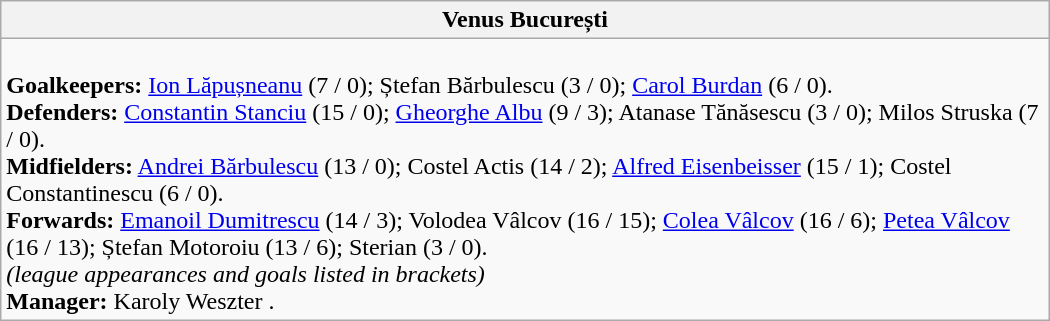<table class="wikitable" style="width:700px">
<tr>
<th>Venus București</th>
</tr>
<tr>
<td><br><strong>Goalkeepers:</strong> <a href='#'>Ion Lăpușneanu</a> (7 / 0); Ștefan Bărbulescu (3 / 0); <a href='#'>Carol Burdan</a> (6 / 0).<br>
<strong>Defenders:</strong> <a href='#'>Constantin Stanciu</a> (15 / 0); <a href='#'>Gheorghe Albu</a> (9 / 3); Atanase Tănăsescu (3 / 0); Milos Struska (7 / 0).<br>
<strong>Midfielders:</strong> <a href='#'>Andrei Bărbulescu</a> (13 / 0); Costel Actis (14 / 2); <a href='#'>Alfred Eisenbeisser</a> (15 / 1);  Costel Constantinescu (6 / 0).<br>
<strong>Forwards:</strong> <a href='#'>Emanoil Dumitrescu</a> (14 / 3); Volodea Vâlcov (16 / 15); <a href='#'>Colea Vâlcov</a> (16 / 6); <a href='#'>Petea Vâlcov</a> (16 / 13); Ștefan Motoroiu (13 / 6); Sterian (3 / 0).
<br><em>(league appearances and goals listed in brackets)</em><br><strong>Manager:</strong> Karoly Weszter .</td>
</tr>
</table>
